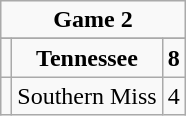<table class="wikitable">
<tr style="text-align:center;">
<td colspan="3"><strong>Game 2</strong></td>
</tr>
<tr style="text-align:center;">
</tr>
<tr style="text-align:center;">
<td></td>
<td><strong>Tennessee</strong></td>
<td><strong>8</strong></td>
</tr>
<tr style="text-align:center;">
<td></td>
<td>Southern Miss</td>
<td>4</td>
</tr>
</table>
